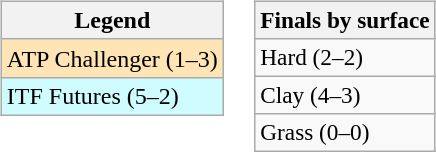<table>
<tr valign=top>
<td><br><table class=wikitable>
<tr>
<th>Legend</th>
</tr>
<tr style="background:moccasin;">
<td>ATP Challenger (1–3)</td>
</tr>
<tr style="background:#cffcff;">
<td>ITF Futures (5–2)</td>
</tr>
</table>
</td>
<td><br><table class=wikitable style=font-size:97%>
<tr>
<th>Finals by surface</th>
</tr>
<tr>
<td>Hard (2–2)</td>
</tr>
<tr>
<td>Clay (4–3)</td>
</tr>
<tr>
<td>Grass (0–0)</td>
</tr>
</table>
</td>
</tr>
</table>
